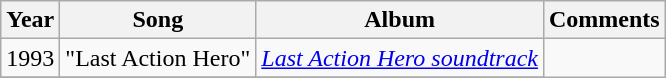<table class="wikitable">
<tr>
<th>Year</th>
<th>Song</th>
<th>Album</th>
<th>Comments</th>
</tr>
<tr>
<td>1993</td>
<td>"Last Action Hero"</td>
<td><em><a href='#'>Last Action Hero soundtrack</a></em></td>
</tr>
<tr>
</tr>
<tr>
</tr>
</table>
